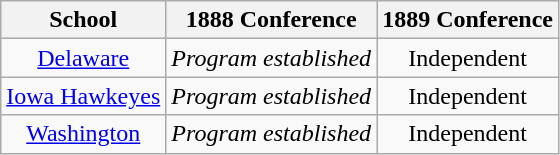<table class="wikitable">
<tr>
<th>School</th>
<th>1888 Conference</th>
<th>1889 Conference</th>
</tr>
<tr style="text-align:center;">
<td><a href='#'>Delaware</a></td>
<td><em>Program established</em></td>
<td>Independent</td>
</tr>
<tr style="text-align:center;">
<td><a href='#'>Iowa Hawkeyes</a></td>
<td><em>Program established</em></td>
<td>Independent</td>
</tr>
<tr style="text-align:center;">
<td><a href='#'>Washington</a></td>
<td><em>Program established</em></td>
<td>Independent</td>
</tr>
</table>
